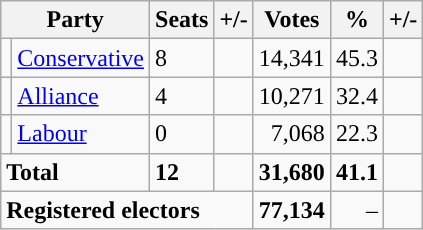<table class="wikitable sortable">
<tr>
<th colspan="2">Party</th>
<th>Seats</th>
<th>+/-</th>
<th>Votes</th>
<th>%</th>
<th>+/-</th>
</tr>
<tr>
<td style="background-color: "></td>
<td><a href='#'>Conservative</a></td>
<td>8</td>
<td></td>
<td style="text-align:right;">14,341</td>
<td style="text-align:right;">45.3</td>
<td style="text-align:right;"></td>
</tr>
<tr>
<td style="background-color: "></td>
<td><a href='#'>Alliance</a></td>
<td>4</td>
<td></td>
<td style="text-align:right;">10,271</td>
<td style="text-align:right;">32.4</td>
<td style="text-align:right;"></td>
</tr>
<tr>
<td style="background-color: "></td>
<td><a href='#'>Labour</a></td>
<td>0</td>
<td></td>
<td style="text-align:right;">7,068</td>
<td style="text-align:right;">22.3</td>
<td style="text-align:right;"></td>
</tr>
<tr>
<td colspan="2"><strong>Total</strong></td>
<td><strong>12</strong></td>
<td></td>
<td style="text-align:right;"><strong>31,680</strong></td>
<td style="text-align:right;"><strong>41.1</strong></td>
<td style="text-align:right;"></td>
</tr>
<tr>
<td colspan="4"><strong>Registered electors</strong></td>
<td style="text-align:right;"><strong>77,134</strong></td>
<td style="text-align:right;">–</td>
<td style="text-align:right;"></td>
</tr>
</table>
